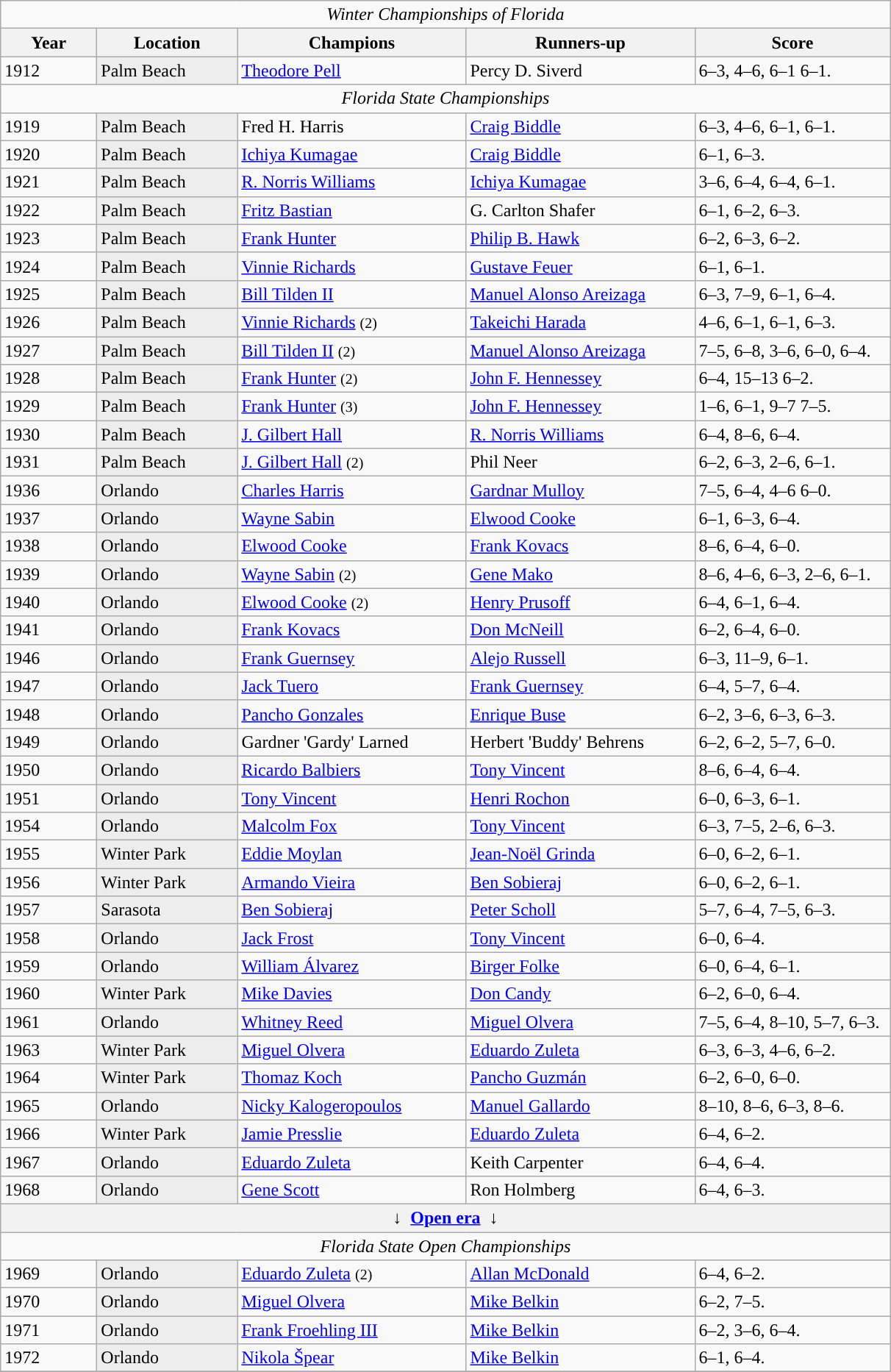<table class="wikitable">
<tr>
<td colspan=5 align=center><em>Winter Championships of Florida</em></td>
</tr>
<tr>
<th style="width:80px">Year</th>
<th style="width:120px">Location</th>
<th style="width:200px">Champions</th>
<th style="width:200px">Runners-up</th>
<th style="width:170px" class="unsortable">Score</th>
</tr>
<tr>
<td>1912</td>
<td style="background:#ededed">Palm Beach</td>
<td> <a href='#'>Theodore Pell</a></td>
<td> Percy D. Siverd</td>
<td>6–3, 4–6, 6–1 6–1.</td>
</tr>
<tr>
<td colspan=5 align=center><em>Florida State Championships</em></td>
</tr>
<tr>
<td>1919</td>
<td style="background:#ededed">Palm Beach</td>
<td> Fred H. Harris</td>
<td> <a href='#'>Craig Biddle</a></td>
<td>6–3, 4–6, 6–1, 6–1.</td>
</tr>
<tr>
<td>1920</td>
<td style="background:#ededed">Palm Beach</td>
<td> <a href='#'>Ichiya Kumagae</a></td>
<td> <a href='#'>Craig Biddle</a></td>
<td>6–1, 6–3.</td>
</tr>
<tr>
<td>1921</td>
<td style="background:#ededed">Palm Beach</td>
<td> <a href='#'>R. Norris Williams</a></td>
<td> <a href='#'>Ichiya Kumagae</a></td>
<td>3–6, 6–4, 6–4, 6–1.</td>
</tr>
<tr>
<td>1922</td>
<td style="background:#ededed">Palm Beach</td>
<td> <a href='#'>Fritz Bastian</a></td>
<td> G. Carlton Shafer</td>
<td>6–1, 6–2, 6–3.</td>
</tr>
<tr>
<td>1923</td>
<td style="background:#ededed">Palm Beach</td>
<td> <a href='#'>Frank Hunter</a></td>
<td> <a href='#'>Philip B. Hawk</a></td>
<td>6–2, 6–3, 6–2.</td>
</tr>
<tr>
<td>1924</td>
<td style="background:#ededed">Palm Beach</td>
<td> <a href='#'>Vinnie Richards</a></td>
<td> <a href='#'>Gustave Feuer</a></td>
<td>6–1, 6–1.</td>
</tr>
<tr>
<td>1925</td>
<td style="background:#ededed">Palm Beach</td>
<td> <a href='#'>Bill Tilden II</a></td>
<td> <a href='#'>Manuel Alonso Areizaga</a></td>
<td>6–3, 7–9, 6–1, 6–4.</td>
</tr>
<tr>
<td>1926</td>
<td style="background:#ededed">Palm Beach</td>
<td> <a href='#'>Vinnie Richards</a> <small>(2)</small></td>
<td> <a href='#'>Takeichi Harada</a></td>
<td>4–6, 6–1, 6–1, 6–3.</td>
</tr>
<tr>
<td>1927</td>
<td style="background:#ededed">Palm Beach</td>
<td> <a href='#'>Bill Tilden II</a> <small>(2)</small></td>
<td> <a href='#'>Manuel Alonso Areizaga</a></td>
<td>7–5, 6–8, 3–6, 6–0, 6–4.</td>
</tr>
<tr>
<td>1928</td>
<td style="background:#ededed">Palm Beach</td>
<td> <a href='#'>Frank Hunter</a> <small>(2)</small></td>
<td> <a href='#'>John F. Hennessey</a></td>
<td>6–4, 15–13 6–2.</td>
</tr>
<tr>
<td>1929</td>
<td style="background:#ededed">Palm Beach</td>
<td> <a href='#'>Frank Hunter</a> <small>(3)</small></td>
<td> <a href='#'>John F. Hennessey</a></td>
<td>1–6, 6–1, 9–7 7–5.</td>
</tr>
<tr>
<td>1930</td>
<td style="background:#ededed">Palm Beach</td>
<td> <a href='#'>J. Gilbert Hall</a></td>
<td> <a href='#'>R. Norris Williams</a></td>
<td>6–4, 8–6, 6–4.</td>
</tr>
<tr>
<td>1931</td>
<td style="background:#ededed">Palm Beach</td>
<td> <a href='#'>J. Gilbert Hall</a> <small>(2)</small></td>
<td> Phil Neer</td>
<td>6–2, 6–3, 2–6, 6–1.</td>
</tr>
<tr>
<td>1936</td>
<td style="background:#ededed">Orlando</td>
<td> <a href='#'>Charles Harris</a></td>
<td> <a href='#'>Gardnar Mulloy</a></td>
<td>7–5, 6–4, 4–6 6–0.</td>
</tr>
<tr>
<td>1937</td>
<td style="background:#ededed">Orlando</td>
<td> <a href='#'>Wayne Sabin</a></td>
<td> <a href='#'>Elwood Cooke</a></td>
<td>6–1, 6–3, 6–4.</td>
</tr>
<tr>
<td>1938</td>
<td style="background:#ededed">Orlando</td>
<td> <a href='#'>Elwood Cooke</a></td>
<td> <a href='#'>Frank Kovacs</a></td>
<td>8–6, 6–4, 6–0.</td>
</tr>
<tr>
<td>1939</td>
<td style="background:#ededed">Orlando</td>
<td> <a href='#'>Wayne Sabin</a> <small>(2)</small></td>
<td> <a href='#'>Gene Mako</a></td>
<td>8–6, 4–6, 6–3, 2–6, 6–1.</td>
</tr>
<tr>
<td>1940</td>
<td style="background:#ededed">Orlando</td>
<td> <a href='#'>Elwood Cooke</a> <small>(2)</small></td>
<td> <a href='#'>Henry Prusoff</a></td>
<td>6–4, 6–1, 6–4.</td>
</tr>
<tr>
<td>1941</td>
<td style="background:#ededed">Orlando</td>
<td> <a href='#'>Frank Kovacs</a></td>
<td> <a href='#'>Don McNeill</a></td>
<td>6–2, 6–4, 6–0.</td>
</tr>
<tr>
<td>1946</td>
<td style="background:#ededed">Orlando</td>
<td> <a href='#'>Frank Guernsey</a></td>
<td> <a href='#'>Alejo Russell</a></td>
<td>6–3, 11–9, 6–1.</td>
</tr>
<tr>
<td>1947</td>
<td style="background:#ededed">Orlando</td>
<td> <a href='#'>Jack Tuero</a></td>
<td> <a href='#'>Frank Guernsey</a></td>
<td>6–4, 5–7, 6–4.</td>
</tr>
<tr>
<td>1948</td>
<td style="background:#ededed">Orlando</td>
<td> <a href='#'>Pancho Gonzales</a></td>
<td> <a href='#'>Enrique Buse</a></td>
<td>6–2, 3–6, 6–3, 6–3.</td>
</tr>
<tr>
<td>1949</td>
<td style="background:#ededed">Orlando</td>
<td> Gardner 'Gardy' Larned</td>
<td> Herbert 'Buddy' Behrens</td>
<td>6–2, 6–2, 5–7, 6–0.</td>
</tr>
<tr>
<td>1950</td>
<td style="background:#ededed">Orlando</td>
<td> <a href='#'>Ricardo Balbiers</a></td>
<td> <a href='#'>Tony Vincent</a></td>
<td>8–6, 6–4, 6–4.</td>
</tr>
<tr>
<td>1951</td>
<td style="background:#ededed">Orlando</td>
<td> <a href='#'>Tony Vincent</a></td>
<td> <a href='#'>Henri Rochon</a></td>
<td>6–0, 6–3, 6–1.</td>
</tr>
<tr>
<td>1954</td>
<td style="background:#ededed">Orlando</td>
<td> <a href='#'>Malcolm Fox</a></td>
<td> <a href='#'>Tony Vincent</a></td>
<td>6–3, 7–5, 2–6, 6–3.</td>
</tr>
<tr>
<td>1955</td>
<td style="background:#ededed">Winter Park</td>
<td> <a href='#'>Eddie Moylan</a></td>
<td> <a href='#'>Jean-Noël Grinda</a></td>
<td>6–0, 6–2, 6–1.</td>
</tr>
<tr>
<td>1956</td>
<td style="background:#ededed">Winter Park</td>
<td> <a href='#'>Armando Vieira</a></td>
<td> <a href='#'>Ben Sobieraj</a></td>
<td>6–0, 6–2, 6–1.</td>
</tr>
<tr>
<td>1957</td>
<td style="background:#ededed">Sarasota</td>
<td> <a href='#'>Ben Sobieraj</a></td>
<td> <a href='#'>Peter Scholl</a></td>
<td>5–7, 6–4, 7–5, 6–3.</td>
</tr>
<tr>
<td>1958</td>
<td style="background:#ededed">Orlando</td>
<td> <a href='#'>Jack Frost</a></td>
<td> <a href='#'>Tony Vincent</a></td>
<td>6–0, 6–4.</td>
</tr>
<tr>
<td>1959</td>
<td style="background:#ededed">Orlando</td>
<td> <a href='#'>William Álvarez</a></td>
<td> <a href='#'>Birger Folke</a></td>
<td>6–0, 6–4, 6–1.</td>
</tr>
<tr>
<td>1960</td>
<td style="background:#ededed">Winter Park</td>
<td> <a href='#'>Mike Davies</a></td>
<td> <a href='#'>Don Candy</a></td>
<td>6–2, 6–0, 6–4.</td>
</tr>
<tr>
<td>1961</td>
<td style="background:#ededed">Orlando</td>
<td> <a href='#'>Whitney Reed</a></td>
<td> <a href='#'>Miguel Olvera</a></td>
<td>7–5, 6–4, 8–10, 5–7, 6–3.</td>
</tr>
<tr>
<td>1963</td>
<td style="background:#ededed">Winter Park</td>
<td> <a href='#'>Miguel Olvera</a></td>
<td> <a href='#'>Eduardo Zuleta</a></td>
<td>6–3, 6–3, 4–6, 6–2.</td>
</tr>
<tr>
<td>1964</td>
<td style="background:#ededed">Winter Park</td>
<td> <a href='#'>Thomaz Koch</a></td>
<td> <a href='#'>Pancho Guzmán</a></td>
<td>6–2, 6–0, 6–0.</td>
</tr>
<tr>
<td>1965</td>
<td style="background:#ededed">Orlando</td>
<td> <a href='#'>Nicky Kalogeropoulos</a></td>
<td> <a href='#'>Manuel Gallardo</a></td>
<td>8–10, 8–6, 6–3, 8–6.</td>
</tr>
<tr>
<td>1966</td>
<td style="background:#ededed">Winter Park</td>
<td> <a href='#'>Jamie Presslie</a></td>
<td> <a href='#'>Eduardo Zuleta</a></td>
<td>6–4, 6–2.</td>
</tr>
<tr>
<td>1967</td>
<td style="background:#ededed">Orlando</td>
<td> <a href='#'>Eduardo Zuleta</a></td>
<td> Keith Carpenter</td>
<td>6–4, 6–4.</td>
</tr>
<tr>
<td>1968</td>
<td style="background:#ededed">Orlando</td>
<td> <a href='#'>Gene Scott</a></td>
<td> Ron Holmberg</td>
<td>6–4, 6–3.</td>
</tr>
<tr>
<th colspan=5 align=center>↓  <a href='#'>Open era</a>  ↓</th>
</tr>
<tr>
<td colspan=5 align=center><em>Florida State Open Championships</em></td>
</tr>
<tr>
<td>1969</td>
<td style="background:#ededed">Orlando</td>
<td> <a href='#'>Eduardo Zuleta</a> <small>(2)</small></td>
<td> <a href='#'>Allan McDonald</a></td>
<td>6–4, 6–2.</td>
</tr>
<tr>
<td>1970</td>
<td style="background:#ededed">Orlando</td>
<td> <a href='#'>Miguel Olvera</a></td>
<td> <a href='#'>Mike Belkin</a></td>
<td>6–2, 7–5.</td>
</tr>
<tr>
<td>1971</td>
<td style="background:#ededed">Orlando</td>
<td> <a href='#'>Frank Froehling III</a></td>
<td> <a href='#'>Mike Belkin</a></td>
<td>6–2, 3–6, 6–4.</td>
</tr>
<tr>
<td>1972</td>
<td style="background:#ededed">Orlando</td>
<td> <a href='#'>Nikola Špear</a></td>
<td> <a href='#'>Mike Belkin</a></td>
<td>6–1, 6–4.</td>
</tr>
<tr>
</tr>
</table>
